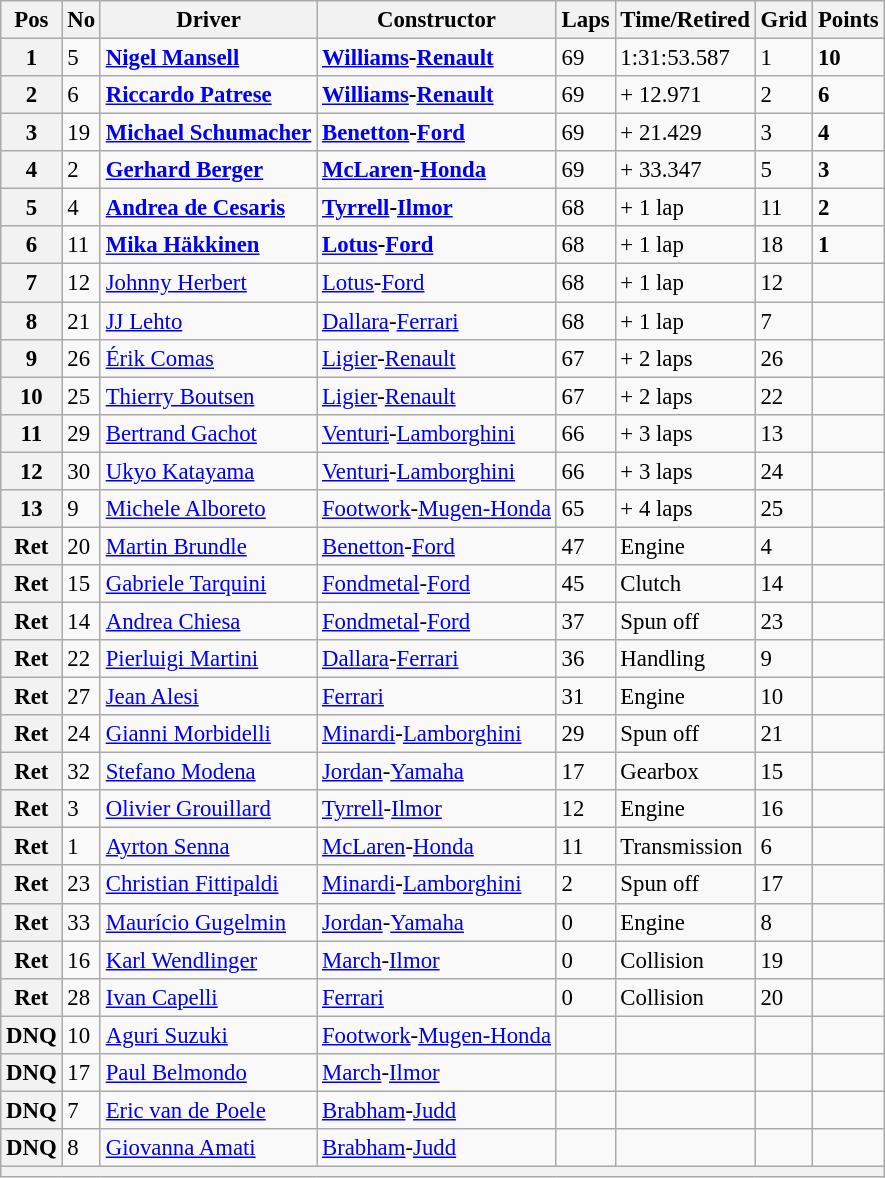<table class="wikitable" style="font-size: 95%;">
<tr>
<th>Pos</th>
<th>No</th>
<th>Driver</th>
<th>Constructor</th>
<th>Laps</th>
<th>Time/Retired</th>
<th>Grid</th>
<th>Points</th>
</tr>
<tr>
<th>1</th>
<td>5</td>
<td> <strong><a href='#'>Nigel Mansell</a></strong></td>
<td><strong><a href='#'>Williams</a>-<a href='#'>Renault</a></strong></td>
<td>69</td>
<td>1:31:53.587</td>
<td>1</td>
<td><strong>10</strong></td>
</tr>
<tr>
<th>2</th>
<td>6</td>
<td> <strong><a href='#'>Riccardo Patrese</a></strong></td>
<td><strong><a href='#'>Williams</a>-<a href='#'>Renault</a></strong></td>
<td>69</td>
<td>+ 12.971</td>
<td>2</td>
<td><strong>6</strong></td>
</tr>
<tr>
<th>3</th>
<td>19</td>
<td> <strong><a href='#'>Michael Schumacher</a></strong></td>
<td><strong><a href='#'>Benetton</a>-<a href='#'>Ford</a></strong></td>
<td>69</td>
<td>+ 21.429</td>
<td>3</td>
<td><strong>4</strong></td>
</tr>
<tr>
<th>4</th>
<td>2</td>
<td> <strong><a href='#'>Gerhard Berger</a></strong></td>
<td><strong><a href='#'>McLaren</a>-<a href='#'>Honda</a></strong></td>
<td>69</td>
<td>+ 33.347</td>
<td>5</td>
<td><strong>3</strong></td>
</tr>
<tr>
<th>5</th>
<td>4</td>
<td> <strong><a href='#'>Andrea de Cesaris</a></strong></td>
<td><strong><a href='#'>Tyrrell</a>-<a href='#'>Ilmor</a></strong></td>
<td>68</td>
<td>+ 1 lap</td>
<td>11</td>
<td><strong>2</strong></td>
</tr>
<tr>
<th>6</th>
<td>11</td>
<td> <strong><a href='#'>Mika Häkkinen</a></strong></td>
<td><strong><a href='#'>Lotus</a>-<a href='#'>Ford</a></strong></td>
<td>68</td>
<td>+ 1 lap</td>
<td>18</td>
<td><strong>1</strong></td>
</tr>
<tr>
<th>7</th>
<td>12</td>
<td> <a href='#'>Johnny Herbert</a></td>
<td><a href='#'>Lotus</a>-<a href='#'>Ford</a></td>
<td>68</td>
<td>+ 1 lap</td>
<td>12</td>
<td></td>
</tr>
<tr>
<th>8</th>
<td>21</td>
<td> <a href='#'>JJ Lehto</a></td>
<td><a href='#'>Dallara</a>-<a href='#'>Ferrari</a></td>
<td>68</td>
<td>+ 1 lap</td>
<td>7</td>
<td></td>
</tr>
<tr>
<th>9</th>
<td>26</td>
<td> <a href='#'>Érik Comas</a></td>
<td><a href='#'>Ligier</a>-<a href='#'>Renault</a></td>
<td>67</td>
<td>+ 2 laps</td>
<td>26</td>
<td></td>
</tr>
<tr>
<th>10</th>
<td>25</td>
<td> <a href='#'>Thierry Boutsen</a></td>
<td><a href='#'>Ligier</a>-<a href='#'>Renault</a></td>
<td>67</td>
<td>+ 2 laps</td>
<td>22</td>
<td></td>
</tr>
<tr>
<th>11</th>
<td>29</td>
<td> <a href='#'>Bertrand Gachot</a></td>
<td><a href='#'>Venturi</a>-<a href='#'>Lamborghini</a></td>
<td>66</td>
<td>+ 3 laps</td>
<td>13</td>
<td></td>
</tr>
<tr>
<th>12</th>
<td>30</td>
<td> <a href='#'>Ukyo Katayama</a></td>
<td><a href='#'>Venturi</a>-<a href='#'>Lamborghini</a></td>
<td>66</td>
<td>+ 3 laps</td>
<td>24</td>
<td></td>
</tr>
<tr>
<th>13</th>
<td>9</td>
<td> <a href='#'>Michele Alboreto</a></td>
<td><a href='#'>Footwork</a>-<a href='#'>Mugen-Honda</a></td>
<td>65</td>
<td>+ 4 laps</td>
<td>25</td>
<td></td>
</tr>
<tr>
<th>Ret</th>
<td>20</td>
<td> <a href='#'>Martin Brundle</a></td>
<td><a href='#'>Benetton</a>-<a href='#'>Ford</a></td>
<td>47</td>
<td>Engine</td>
<td>4</td>
<td></td>
</tr>
<tr>
<th>Ret</th>
<td>15</td>
<td> <a href='#'>Gabriele Tarquini</a></td>
<td><a href='#'>Fondmetal</a>-<a href='#'>Ford</a></td>
<td>45</td>
<td>Clutch</td>
<td>14</td>
<td></td>
</tr>
<tr>
<th>Ret</th>
<td>14</td>
<td> <a href='#'>Andrea Chiesa</a></td>
<td><a href='#'>Fondmetal</a>-<a href='#'>Ford</a></td>
<td>37</td>
<td>Spun off</td>
<td>23</td>
<td></td>
</tr>
<tr>
<th>Ret</th>
<td>22</td>
<td> <a href='#'>Pierluigi Martini</a></td>
<td><a href='#'>Dallara</a>-<a href='#'>Ferrari</a></td>
<td>36</td>
<td>Handling</td>
<td>9</td>
<td></td>
</tr>
<tr>
<th>Ret</th>
<td>27</td>
<td> <a href='#'>Jean Alesi</a></td>
<td><a href='#'>Ferrari</a></td>
<td>31</td>
<td>Engine</td>
<td>10</td>
<td></td>
</tr>
<tr>
<th>Ret</th>
<td>24</td>
<td> <a href='#'>Gianni Morbidelli</a></td>
<td><a href='#'>Minardi</a>-<a href='#'>Lamborghini</a></td>
<td>29</td>
<td>Spun off</td>
<td>21</td>
<td></td>
</tr>
<tr>
<th>Ret</th>
<td>32</td>
<td> <a href='#'>Stefano Modena</a></td>
<td><a href='#'>Jordan</a>-<a href='#'>Yamaha</a></td>
<td>17</td>
<td>Gearbox</td>
<td>15</td>
<td></td>
</tr>
<tr>
<th>Ret</th>
<td>3</td>
<td> <a href='#'>Olivier Grouillard</a></td>
<td><a href='#'>Tyrrell</a>-<a href='#'>Ilmor</a></td>
<td>12</td>
<td>Engine</td>
<td>16</td>
<td></td>
</tr>
<tr>
<th>Ret</th>
<td>1</td>
<td> <a href='#'>Ayrton Senna</a></td>
<td><a href='#'>McLaren</a>-<a href='#'>Honda</a></td>
<td>11</td>
<td>Transmission</td>
<td>6</td>
<td></td>
</tr>
<tr>
<th>Ret</th>
<td>23</td>
<td> <a href='#'>Christian Fittipaldi</a></td>
<td><a href='#'>Minardi</a>-<a href='#'>Lamborghini</a></td>
<td>2</td>
<td>Spun off</td>
<td>17</td>
<td></td>
</tr>
<tr>
<th>Ret</th>
<td>33</td>
<td> <a href='#'>Maurício Gugelmin</a></td>
<td><a href='#'>Jordan</a>-<a href='#'>Yamaha</a></td>
<td>0</td>
<td>Engine</td>
<td>8</td>
<td></td>
</tr>
<tr>
<th>Ret</th>
<td>16</td>
<td> <a href='#'>Karl Wendlinger</a></td>
<td><a href='#'>March</a>-<a href='#'>Ilmor</a></td>
<td>0</td>
<td>Collision</td>
<td>19</td>
<td></td>
</tr>
<tr>
<th>Ret</th>
<td>28</td>
<td> <a href='#'>Ivan Capelli</a></td>
<td><a href='#'>Ferrari</a></td>
<td>0</td>
<td>Collision</td>
<td>20</td>
<td></td>
</tr>
<tr>
<th>DNQ</th>
<td>10</td>
<td> <a href='#'>Aguri Suzuki</a></td>
<td><a href='#'>Footwork</a>-<a href='#'>Mugen-Honda</a></td>
<td></td>
<td></td>
<td></td>
<td></td>
</tr>
<tr>
<th>DNQ</th>
<td>17</td>
<td> <a href='#'>Paul Belmondo</a></td>
<td><a href='#'>March</a>-<a href='#'>Ilmor</a></td>
<td></td>
<td></td>
<td></td>
<td></td>
</tr>
<tr>
<th>DNQ</th>
<td>7</td>
<td> <a href='#'>Eric van de Poele</a></td>
<td><a href='#'>Brabham</a>-<a href='#'>Judd</a></td>
<td></td>
<td></td>
<td></td>
<td></td>
</tr>
<tr>
<th>DNQ</th>
<td>8</td>
<td> <a href='#'>Giovanna Amati</a></td>
<td><a href='#'>Brabham</a>-<a href='#'>Judd</a></td>
<td></td>
<td></td>
<td></td>
<td></td>
</tr>
<tr>
<th colspan="8"></th>
</tr>
</table>
